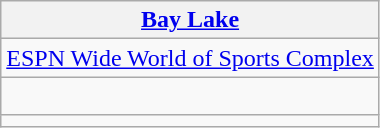<table class="wikitable">
<tr>
<th colspan="2"><a href='#'>Bay Lake</a></th>
</tr>
<tr>
<td colspan="2"><a href='#'>ESPN Wide World of Sports Complex</a></td>
</tr>
<tr>
<td><br></td>
</tr>
<tr>
<td colspan="2"><small></small></td>
</tr>
</table>
